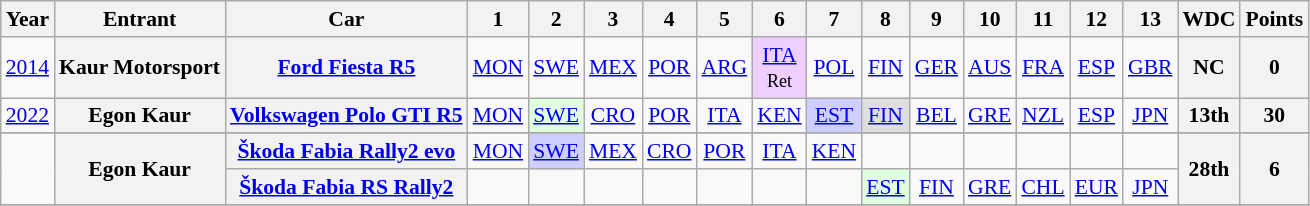<table class="wikitable" style="text-align:center; font-size:90%">
<tr>
<th>Year</th>
<th>Entrant</th>
<th>Car</th>
<th>1</th>
<th>2</th>
<th>3</th>
<th>4</th>
<th>5</th>
<th>6</th>
<th>7</th>
<th>8</th>
<th>9</th>
<th>10</th>
<th>11</th>
<th>12</th>
<th>13</th>
<th>WDC</th>
<th>Points</th>
</tr>
<tr>
<td><a href='#'>2014</a></td>
<th>Kaur Motorsport</th>
<th><a href='#'>Ford Fiesta R5</a></th>
<td><a href='#'>MON</a></td>
<td><a href='#'>SWE</a></td>
<td><a href='#'>MEX</a></td>
<td><a href='#'>POR</a></td>
<td><a href='#'>ARG</a></td>
<td style="background:#EFCFFF;"><a href='#'>ITA</a><br><small>Ret</small></td>
<td><a href='#'>POL</a></td>
<td><a href='#'>FIN</a></td>
<td><a href='#'>GER</a></td>
<td><a href='#'>AUS</a></td>
<td><a href='#'>FRA</a></td>
<td><a href='#'>ESP</a></td>
<td><a href='#'>GBR</a></td>
<th>NC</th>
<th>0</th>
</tr>
<tr>
<td><a href='#'>2022</a></td>
<th>Egon Kaur</th>
<th><a href='#'>Volkswagen Polo GTI R5</a></th>
<td><a href='#'>MON</a></td>
<td style="background:#DFFFDF;"><a href='#'>SWE</a><br></td>
<td><a href='#'>CRO</a></td>
<td><a href='#'>POR</a></td>
<td><a href='#'>ITA</a></td>
<td><a href='#'>KEN</a></td>
<td style="background:#cfcfff;"><a href='#'>EST</a><br></td>
<td style="background:#DFDFDF;"><a href='#'>FIN</a><br></td>
<td><a href='#'>BEL</a></td>
<td><a href='#'>GRE</a></td>
<td><a href='#'>NZL</a></td>
<td><a href='#'>ESP</a></td>
<td><a href='#'>JPN</a></td>
<th>13th</th>
<th>30</th>
</tr>
<tr>
</tr>
<tr>
<td rowspan=2></td>
<th rowspan=2>Egon Kaur</th>
<th><a href='#'>Škoda Fabia Rally2 evo</a></th>
<td><a href='#'>MON</a></td>
<td style="background:#CFCFFF"><a href='#'>SWE</a><br></td>
<td><a href='#'>MEX</a></td>
<td><a href='#'>CRO</a></td>
<td><a href='#'>POR</a></td>
<td><a href='#'>ITA</a></td>
<td><a href='#'>KEN</a></td>
<td></td>
<td></td>
<td></td>
<td></td>
<td></td>
<td></td>
<th rowspan=2>28th</th>
<th rowspan=2>6</th>
</tr>
<tr>
<th><a href='#'>Škoda Fabia RS Rally2</a></th>
<td></td>
<td></td>
<td></td>
<td></td>
<td></td>
<td></td>
<td></td>
<td style="background:#DFFFDF"><a href='#'>EST</a><br></td>
<td><a href='#'>FIN</a></td>
<td><a href='#'>GRE</a></td>
<td><a href='#'>CHL</a></td>
<td><a href='#'>EUR</a></td>
<td><a href='#'>JPN</a></td>
</tr>
<tr>
</tr>
</table>
